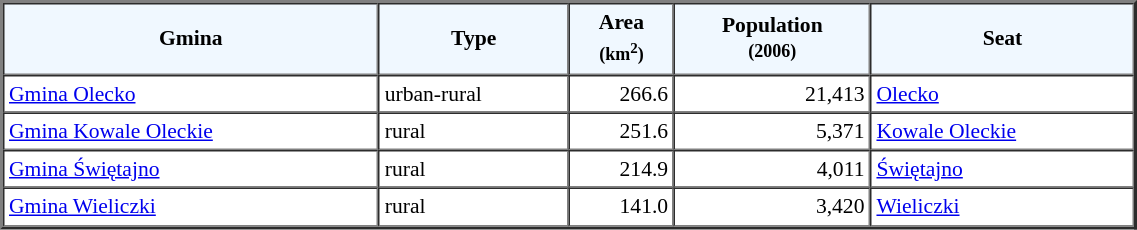<table width="60%" border="2" cellpadding="3" cellspacing="0" style="font-size:90%;line-height:120%;">
<tr bgcolor="F0F8FF">
<td style="text-align:center;"><strong>Gmina</strong></td>
<td style="text-align:center;"><strong>Type</strong></td>
<td style="text-align:center;"><strong>Area<br><small>(km<sup>2</sup>)</small></strong></td>
<td style="text-align:center;"><strong>Population<br><small>(2006)</small></strong></td>
<td style="text-align:center;"><strong>Seat</strong></td>
</tr>
<tr>
<td><a href='#'>Gmina Olecko</a></td>
<td>urban-rural</td>
<td style="text-align:right;">266.6</td>
<td style="text-align:right;">21,413</td>
<td><a href='#'>Olecko</a></td>
</tr>
<tr>
<td><a href='#'>Gmina Kowale Oleckie</a></td>
<td>rural</td>
<td style="text-align:right;">251.6</td>
<td style="text-align:right;">5,371</td>
<td><a href='#'>Kowale Oleckie</a></td>
</tr>
<tr>
<td><a href='#'>Gmina Świętajno</a></td>
<td>rural</td>
<td style="text-align:right;">214.9</td>
<td style="text-align:right;">4,011</td>
<td><a href='#'>Świętajno</a></td>
</tr>
<tr>
<td><a href='#'>Gmina Wieliczki</a></td>
<td>rural</td>
<td style="text-align:right;">141.0</td>
<td style="text-align:right;">3,420</td>
<td><a href='#'>Wieliczki</a></td>
</tr>
<tr>
</tr>
</table>
